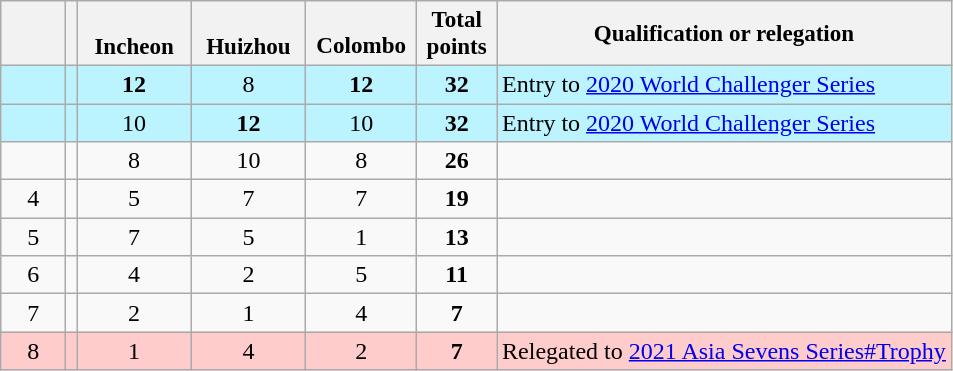<table class="wikitable" style="text-align:center; margin-right:1px">
<tr style="font-size:96%;">
<th style="width:2.5em; padding:2px;"></th>
<th></th>
<th style="width:4.5em; vertical-align:top;"><br>Incheon</th>
<th style="width:4.5em; vertical-align:top;"><br>Huizhou</th>
<th style="width:4.5em; vertical-align:top; padding:2px;"><br>Colombo</th>
<th style="width:3.0em;">Total points</th>
<th>Qualification or relegation</th>
</tr>
<tr style="background:#BBF3FF;">
<td></td>
<td align=left></td>
<td><strong>12</strong></td>
<td>8</td>
<td><strong>12</strong></td>
<td><strong>32</strong></td>
<td align=left>Entry to <a href='#'>2020 World Challenger Series</a></td>
</tr>
<tr style="background:#BBF3FF;">
<td></td>
<td align=left></td>
<td>10</td>
<td><strong>12</strong></td>
<td>10</td>
<td><strong>32</strong></td>
<td align=left>Entry to <a href='#'>2020 World Challenger Series</a></td>
</tr>
<tr>
<td></td>
<td align=left></td>
<td>8</td>
<td>10</td>
<td>8</td>
<td><strong>26</strong></td>
<td align=left></td>
</tr>
<tr>
<td>4</td>
<td align=left></td>
<td>5</td>
<td>7</td>
<td>7</td>
<td><strong>19</strong></td>
<td align=left></td>
</tr>
<tr>
<td>5</td>
<td align=left></td>
<td>7</td>
<td>5</td>
<td>1</td>
<td><strong>13</strong></td>
<td align=left></td>
</tr>
<tr>
<td>6</td>
<td align=left></td>
<td>4</td>
<td>2</td>
<td>5</td>
<td><strong>11</strong></td>
<td align=left></td>
</tr>
<tr>
<td>7</td>
<td align=left></td>
<td>2</td>
<td>1</td>
<td>4</td>
<td><strong>7</strong></td>
<td align=left></td>
</tr>
<tr bgcolor=ffcccc>
<td>8</td>
<td align=left></td>
<td>1</td>
<td>4</td>
<td>2</td>
<td><strong>7</strong></td>
<td align=left>Relegated to <a href='#'>2021 Asia Sevens Series#Trophy</a></td>
</tr>
</table>
